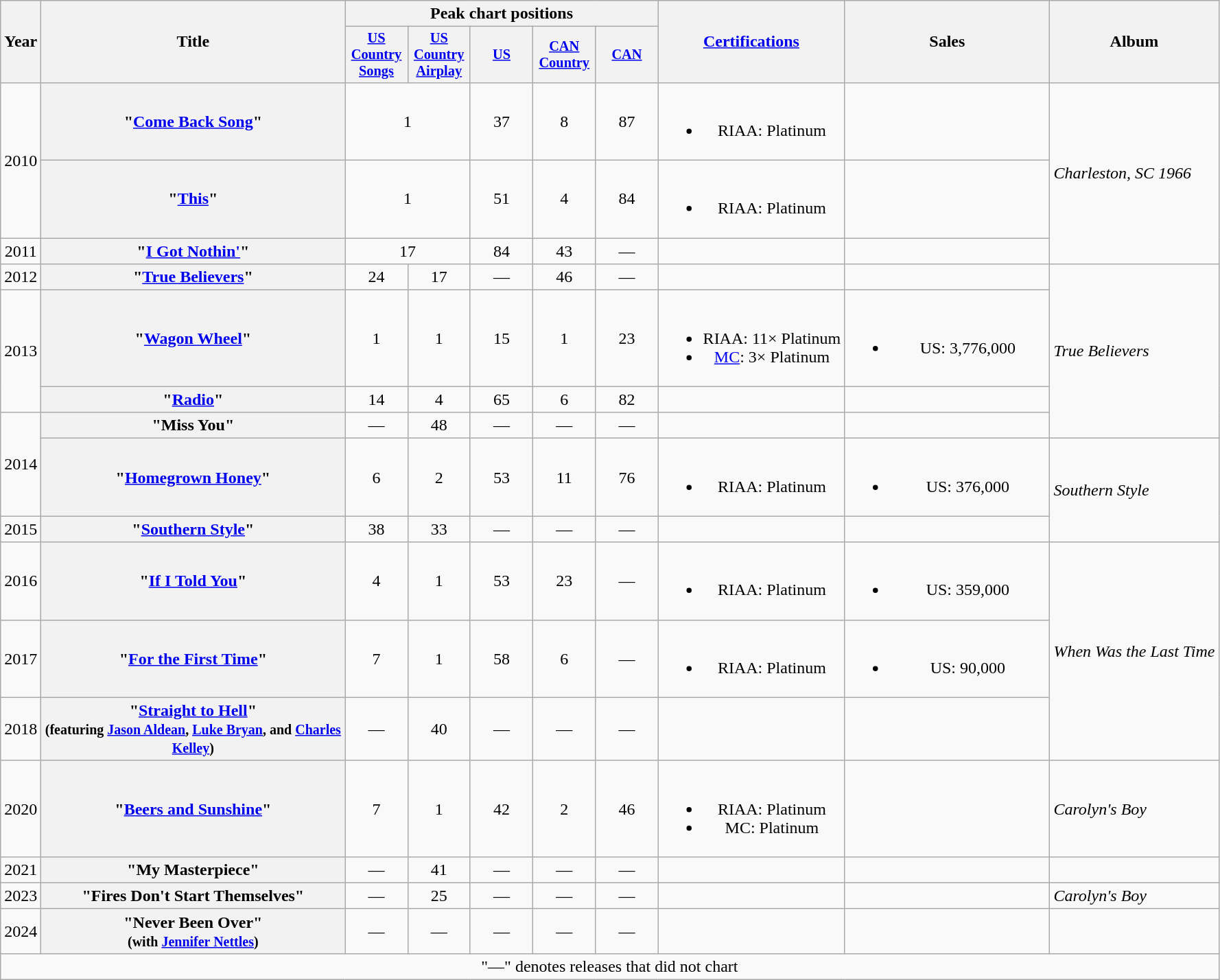<table class="wikitable plainrowheaders" style="text-align:center;" border="1">
<tr>
<th scope="col" rowspan="2">Year</th>
<th scope="col" rowspan="2" style="width:18em;">Title</th>
<th scope="col" colspan="5">Peak chart positions</th>
<th rowspan="2"><a href='#'>Certifications</a></th>
<th scope="col" rowspan="2" style="width:12em;">Sales</th>
<th scope="col" rowspan="2">Album</th>
</tr>
<tr>
<th scope="col" style="width:4em;font-size:85%;"><a href='#'>US Country Songs</a><br></th>
<th scope="col" style="width:4em;font-size:85%;"><a href='#'>US Country Airplay</a><br></th>
<th scope="col" style="width:4em;font-size:85%;"><a href='#'>US</a><br></th>
<th scope="col" style="width:4em;font-size:85%;"><a href='#'>CAN Country</a><br></th>
<th scope="col" style="width:4em;font-size:85%;"><a href='#'>CAN</a><br></th>
</tr>
<tr>
<td rowspan="2">2010</td>
<th scope="row">"<a href='#'>Come Back Song</a>"</th>
<td colspan="2">1</td>
<td>37</td>
<td>8</td>
<td>87</td>
<td><br><ul><li>RIAA: Platinum</li></ul></td>
<td></td>
<td align="left" rowspan="3"><em>Charleston, SC 1966</em></td>
</tr>
<tr>
<th scope="row">"<a href='#'>This</a>"</th>
<td colspan="2">1</td>
<td>51</td>
<td>4</td>
<td>84</td>
<td><br><ul><li>RIAA: Platinum</li></ul></td>
<td></td>
</tr>
<tr>
<td>2011</td>
<th scope="row">"<a href='#'>I Got Nothin'</a>"</th>
<td colspan="2">17</td>
<td>84</td>
<td>43</td>
<td>—</td>
<td></td>
<td></td>
</tr>
<tr>
<td>2012</td>
<th scope="row">"<a href='#'>True Believers</a>"</th>
<td>24</td>
<td>17</td>
<td>—</td>
<td>46</td>
<td>—</td>
<td></td>
<td></td>
<td align="left" rowspan="4"><em>True Believers</em></td>
</tr>
<tr>
<td rowspan="2">2013</td>
<th scope="row">"<a href='#'>Wagon Wheel</a>"</th>
<td>1</td>
<td>1</td>
<td>15</td>
<td>1</td>
<td>23</td>
<td><br><ul><li>RIAA: 11× Platinum</li><li><a href='#'>MC</a>: 3× Platinum</li></ul></td>
<td><br><ul><li>US: 3,776,000</li></ul></td>
</tr>
<tr>
<th scope="row">"<a href='#'>Radio</a>"</th>
<td>14</td>
<td>4</td>
<td>65</td>
<td>6</td>
<td>82</td>
<td></td>
<td></td>
</tr>
<tr>
<td rowspan="2">2014</td>
<th scope="row">"Miss You"</th>
<td>—</td>
<td>48</td>
<td>—</td>
<td>—</td>
<td>—</td>
<td></td>
<td></td>
</tr>
<tr>
<th scope="row">"<a href='#'>Homegrown Honey</a>"</th>
<td>6</td>
<td>2</td>
<td>53</td>
<td>11</td>
<td>76</td>
<td><br><ul><li>RIAA: Platinum</li></ul></td>
<td><br><ul><li>US: 376,000</li></ul></td>
<td align="left" rowspan="2"><em>Southern Style</em></td>
</tr>
<tr>
<td>2015</td>
<th scope="row">"<a href='#'>Southern Style</a>"</th>
<td>38</td>
<td>33</td>
<td>—</td>
<td>—</td>
<td>—</td>
<td></td>
<td></td>
</tr>
<tr>
<td>2016</td>
<th scope="row">"<a href='#'>If I Told You</a>"</th>
<td>4</td>
<td>1</td>
<td>53</td>
<td>23</td>
<td>—</td>
<td><br><ul><li>RIAA: Platinum</li></ul></td>
<td><br><ul><li>US: 359,000</li></ul></td>
<td align="left" rowspan="3"><em>When Was the Last Time</em></td>
</tr>
<tr>
<td>2017</td>
<th scope="row">"<a href='#'>For the First Time</a>"</th>
<td>7</td>
<td>1</td>
<td>58</td>
<td>6</td>
<td>—</td>
<td><br><ul><li>RIAA: Platinum</li></ul></td>
<td><br><ul><li>US: 90,000</li></ul></td>
</tr>
<tr>
<td>2018</td>
<th scope="row">"<a href='#'>Straight to Hell</a>"<br> <small>(featuring <a href='#'>Jason Aldean</a>, <a href='#'>Luke Bryan</a>, and <a href='#'>Charles Kelley</a>)</small></th>
<td>—</td>
<td>40</td>
<td>—</td>
<td>—</td>
<td>—</td>
<td></td>
<td></td>
</tr>
<tr>
<td>2020</td>
<th scope="row">"<a href='#'>Beers and Sunshine</a>"</th>
<td>7</td>
<td>1</td>
<td>42</td>
<td>2</td>
<td>46</td>
<td><br><ul><li>RIAA: Platinum</li><li>MC: Platinum</li></ul></td>
<td></td>
<td align="left"><em>Carolyn's Boy</em></td>
</tr>
<tr>
<td>2021</td>
<th scope="row">"My Masterpiece"</th>
<td>—</td>
<td>41</td>
<td>—</td>
<td>—</td>
<td>—</td>
<td></td>
<td></td>
<td></td>
</tr>
<tr>
<td>2023</td>
<th scope="row">"Fires Don't Start Themselves"</th>
<td>—</td>
<td>25</td>
<td>—</td>
<td>—</td>
<td>—</td>
<td></td>
<td></td>
<td align="left"><em>Carolyn's Boy</em></td>
</tr>
<tr>
<td>2024</td>
<th scope="row">"Never Been Over"<br> <small>(with <a href='#'>Jennifer Nettles</a>)</small></th>
<td>—</td>
<td>—</td>
<td>—</td>
<td>—</td>
<td>—</td>
<td></td>
<td></td>
<td></td>
</tr>
<tr>
<td colspan="10">"—" denotes releases that did not chart</td>
</tr>
</table>
